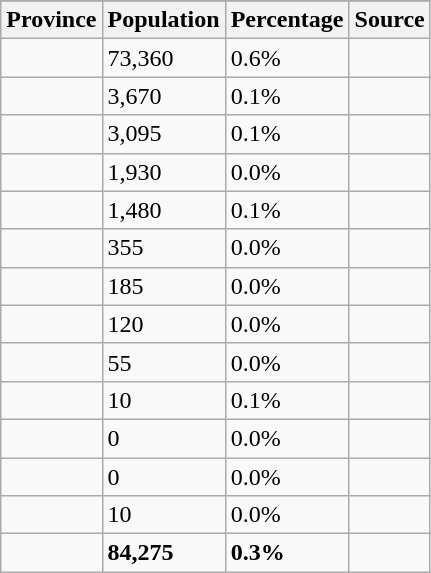<table class="wikitable sortable">
<tr>
</tr>
<tr>
<th>Province</th>
<th>Population</th>
<th>Percentage</th>
<th>Source</th>
</tr>
<tr>
<td></td>
<td>73,360</td>
<td>0.6%</td>
<td></td>
</tr>
<tr>
<td></td>
<td>3,670</td>
<td>0.1%</td>
<td></td>
</tr>
<tr>
<td></td>
<td>3,095</td>
<td>0.1%</td>
<td></td>
</tr>
<tr>
<td></td>
<td>1,930</td>
<td>0.0%</td>
<td></td>
</tr>
<tr>
<td></td>
<td>1,480</td>
<td>0.1%</td>
<td></td>
</tr>
<tr>
<td></td>
<td>355</td>
<td>0.0%</td>
<td></td>
</tr>
<tr>
<td></td>
<td>185</td>
<td>0.0%</td>
<td></td>
</tr>
<tr>
<td></td>
<td>120</td>
<td>0.0%</td>
<td></td>
</tr>
<tr>
<td></td>
<td>55</td>
<td>0.0%</td>
<td></td>
</tr>
<tr>
<td></td>
<td>10</td>
<td>0.1%</td>
<td></td>
</tr>
<tr>
<td></td>
<td>0</td>
<td>0.0%</td>
<td></td>
</tr>
<tr>
<td></td>
<td>0</td>
<td>0.0%</td>
<td></td>
</tr>
<tr>
<td></td>
<td>10</td>
<td>0.0%</td>
<td></td>
</tr>
<tr>
<td></td>
<td><strong>84,275</strong></td>
<td><strong>0.3%</strong></td>
<td></td>
</tr>
</table>
